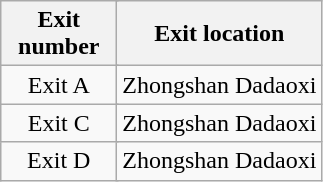<table class="wikitable">
<tr>
<th style="width:70px" colspan="2">Exit number</th>
<th>Exit location</th>
</tr>
<tr>
<td align="center" colspan="2">Exit A</td>
<td>Zhongshan Dadaoxi</td>
</tr>
<tr>
<td align="center" colspan="2">Exit C</td>
<td>Zhongshan Dadaoxi</td>
</tr>
<tr>
<td align="center" colspan="2">Exit D</td>
<td>Zhongshan Dadaoxi</td>
</tr>
</table>
